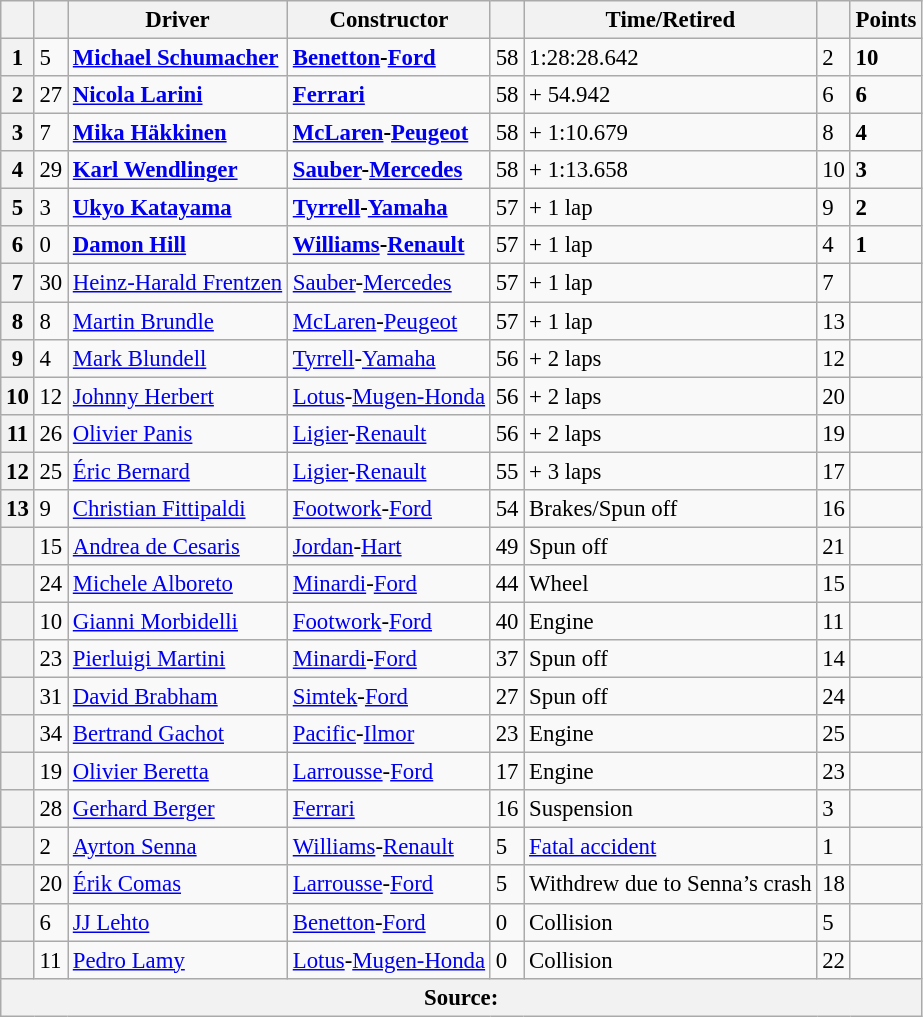<table class="wikitable" style="font-size: 95%">
<tr>
<th scope="col"></th>
<th scope="col"></th>
<th scope="col">Driver</th>
<th scope="col">Constructor</th>
<th scope="col"></th>
<th scope="col">Time/Retired</th>
<th scope="col"></th>
<th scope="col">Points</th>
</tr>
<tr>
<th scope="row">1</th>
<td>5</td>
<td> <strong><a href='#'>Michael Schumacher</a></strong></td>
<td><strong><a href='#'>Benetton</a>-<a href='#'>Ford</a></strong></td>
<td>58</td>
<td>1:28:28.642</td>
<td>2</td>
<td><strong>10</strong></td>
</tr>
<tr>
<th scope="row">2</th>
<td>27</td>
<td> <strong><a href='#'>Nicola Larini</a></strong></td>
<td><strong><a href='#'>Ferrari</a></strong></td>
<td>58</td>
<td>+ 54.942</td>
<td>6</td>
<td><strong>6</strong></td>
</tr>
<tr>
<th scope="row">3</th>
<td>7</td>
<td> <strong><a href='#'>Mika Häkkinen</a></strong></td>
<td><strong><a href='#'>McLaren</a>-<a href='#'>Peugeot</a></strong></td>
<td>58</td>
<td>+ 1:10.679</td>
<td>8</td>
<td><strong>4</strong></td>
</tr>
<tr>
<th scope="row">4</th>
<td>29</td>
<td> <strong><a href='#'>Karl Wendlinger</a></strong></td>
<td><strong><a href='#'>Sauber</a>-<a href='#'>Mercedes</a></strong></td>
<td>58</td>
<td>+ 1:13.658</td>
<td>10</td>
<td><strong>3</strong></td>
</tr>
<tr>
<th scope="row">5</th>
<td>3</td>
<td> <strong><a href='#'>Ukyo Katayama</a></strong></td>
<td><strong><a href='#'>Tyrrell</a>-<a href='#'>Yamaha</a></strong></td>
<td>57</td>
<td>+ 1 lap</td>
<td>9</td>
<td><strong>2</strong></td>
</tr>
<tr>
<th scope="row">6</th>
<td>0</td>
<td> <strong><a href='#'>Damon Hill</a></strong></td>
<td><strong><a href='#'>Williams</a>-<a href='#'>Renault</a></strong></td>
<td>57</td>
<td>+ 1 lap</td>
<td>4</td>
<td><strong>1</strong></td>
</tr>
<tr>
<th scope="row">7</th>
<td>30</td>
<td> <a href='#'>Heinz-Harald Frentzen</a></td>
<td><a href='#'>Sauber</a>-<a href='#'>Mercedes</a></td>
<td>57</td>
<td>+ 1 lap</td>
<td>7</td>
<td></td>
</tr>
<tr>
<th scope="row">8</th>
<td>8</td>
<td> <a href='#'>Martin Brundle</a></td>
<td><a href='#'>McLaren</a>-<a href='#'>Peugeot</a></td>
<td>57</td>
<td>+ 1 lap</td>
<td>13</td>
<td></td>
</tr>
<tr>
<th scope="row">9</th>
<td>4</td>
<td> <a href='#'>Mark Blundell</a></td>
<td><a href='#'>Tyrrell</a>-<a href='#'>Yamaha</a></td>
<td>56</td>
<td>+ 2 laps</td>
<td>12</td>
<td></td>
</tr>
<tr>
<th scope="row">10</th>
<td>12</td>
<td> <a href='#'>Johnny Herbert</a></td>
<td><a href='#'>Lotus</a>-<a href='#'>Mugen-Honda</a></td>
<td>56</td>
<td>+ 2 laps</td>
<td>20</td>
<td></td>
</tr>
<tr>
<th scope="row">11</th>
<td>26</td>
<td> <a href='#'>Olivier Panis</a></td>
<td><a href='#'>Ligier</a>-<a href='#'>Renault</a></td>
<td>56</td>
<td>+ 2 laps</td>
<td>19</td>
<td></td>
</tr>
<tr>
<th scope="row">12</th>
<td>25</td>
<td> <a href='#'>Éric Bernard</a></td>
<td><a href='#'>Ligier</a>-<a href='#'>Renault</a></td>
<td>55</td>
<td>+ 3 laps</td>
<td>17</td>
<td></td>
</tr>
<tr>
<th scope="row">13</th>
<td>9</td>
<td> <a href='#'>Christian Fittipaldi</a></td>
<td><a href='#'>Footwork</a>-<a href='#'>Ford</a></td>
<td>54</td>
<td>Brakes/Spun off</td>
<td>16</td>
<td></td>
</tr>
<tr>
<th scope="row"></th>
<td>15</td>
<td> <a href='#'>Andrea de Cesaris</a></td>
<td><a href='#'>Jordan</a>-<a href='#'>Hart</a></td>
<td>49</td>
<td>Spun off</td>
<td>21</td>
<td></td>
</tr>
<tr>
<th scope="row"></th>
<td>24</td>
<td> <a href='#'>Michele Alboreto</a></td>
<td><a href='#'>Minardi</a>-<a href='#'>Ford</a></td>
<td>44</td>
<td>Wheel</td>
<td>15</td>
<td></td>
</tr>
<tr>
<th scope="row"></th>
<td>10</td>
<td> <a href='#'>Gianni Morbidelli</a></td>
<td><a href='#'>Footwork</a>-<a href='#'>Ford</a></td>
<td>40</td>
<td>Engine</td>
<td>11</td>
<td></td>
</tr>
<tr>
<th scope="row"></th>
<td>23</td>
<td> <a href='#'>Pierluigi Martini</a></td>
<td><a href='#'>Minardi</a>-<a href='#'>Ford</a></td>
<td>37</td>
<td>Spun off</td>
<td>14</td>
<td></td>
</tr>
<tr>
<th scope="row"></th>
<td>31</td>
<td> <a href='#'>David Brabham</a></td>
<td><a href='#'>Simtek</a>-<a href='#'>Ford</a></td>
<td>27</td>
<td>Spun off</td>
<td>24</td>
<td></td>
</tr>
<tr>
<th scope="row"></th>
<td>34</td>
<td> <a href='#'>Bertrand Gachot</a></td>
<td><a href='#'>Pacific</a>-<a href='#'>Ilmor</a></td>
<td>23</td>
<td>Engine</td>
<td>25</td>
<td></td>
</tr>
<tr>
<th scope="row"></th>
<td>19</td>
<td> <a href='#'>Olivier Beretta</a></td>
<td><a href='#'>Larrousse</a>-<a href='#'>Ford</a></td>
<td>17</td>
<td>Engine</td>
<td>23</td>
<td></td>
</tr>
<tr>
<th scope="row"></th>
<td>28</td>
<td> <a href='#'>Gerhard Berger</a></td>
<td><a href='#'>Ferrari</a></td>
<td>16</td>
<td>Suspension</td>
<td>3</td>
<td></td>
</tr>
<tr>
<th scope="row"></th>
<td>2</td>
<td> <a href='#'>Ayrton Senna</a></td>
<td><a href='#'>Williams</a>-<a href='#'>Renault</a></td>
<td>5 </td>
<td><a href='#'>Fatal accident</a></td>
<td>1</td>
<td></td>
</tr>
<tr>
<th scope="row"></th>
<td>20</td>
<td> <a href='#'>Érik Comas</a></td>
<td><a href='#'>Larrousse</a>-<a href='#'>Ford</a></td>
<td>5</td>
<td>Withdrew due to Senna’s crash</td>
<td>18</td>
<td></td>
</tr>
<tr>
<th scope="row"></th>
<td>6</td>
<td> <a href='#'>JJ Lehto</a></td>
<td><a href='#'>Benetton</a>-<a href='#'>Ford</a></td>
<td>0</td>
<td>Collision</td>
<td>5</td>
<td></td>
</tr>
<tr>
<th scope="row"></th>
<td>11</td>
<td> <a href='#'>Pedro Lamy</a></td>
<td><a href='#'>Lotus</a>-<a href='#'>Mugen-Honda</a></td>
<td>0</td>
<td>Collision</td>
<td>22</td>
<td></td>
</tr>
<tr>
<th colspan="8" style="text-align: center">Source:</th>
</tr>
</table>
